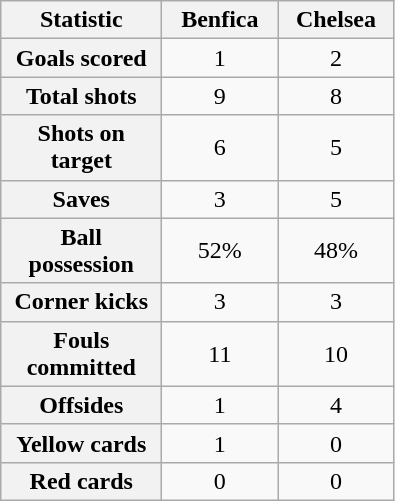<table class="wikitable plainrowheaders" style="text-align:center">
<tr>
<th scope="col" style="width:100px">Statistic</th>
<th scope="col" style="width:70px">Benfica</th>
<th scope="col" style="width:70px">Chelsea</th>
</tr>
<tr>
<th scope=row>Goals scored</th>
<td>1</td>
<td>2</td>
</tr>
<tr>
<th scope=row>Total shots</th>
<td>9</td>
<td>8</td>
</tr>
<tr>
<th scope=row>Shots on target</th>
<td>6</td>
<td>5</td>
</tr>
<tr>
<th scope=row>Saves</th>
<td>3</td>
<td>5</td>
</tr>
<tr>
<th scope=row>Ball possession</th>
<td>52%</td>
<td>48%</td>
</tr>
<tr>
<th scope=row>Corner kicks</th>
<td>3</td>
<td>3</td>
</tr>
<tr>
<th scope=row>Fouls committed</th>
<td>11</td>
<td>10</td>
</tr>
<tr>
<th scope=row>Offsides</th>
<td>1</td>
<td>4</td>
</tr>
<tr>
<th scope=row>Yellow cards</th>
<td>1</td>
<td>0</td>
</tr>
<tr>
<th scope=row>Red cards</th>
<td>0</td>
<td>0</td>
</tr>
</table>
